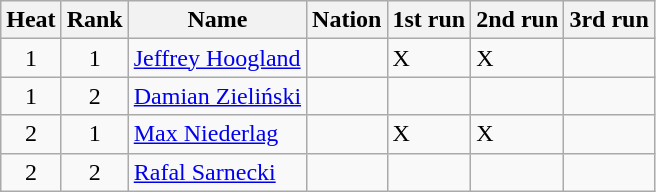<table class=wikitable sortable style=text-align:center>
<tr>
<th>Heat</th>
<th>Rank</th>
<th>Name</th>
<th>Nation</th>
<th>1st run</th>
<th>2nd run</th>
<th>3rd run</th>
</tr>
<tr style=background: #ccffcc;>
<td>1</td>
<td>1</td>
<td align=left><a href='#'>Jeffrey Hoogland</a></td>
<td align=left></td>
<td align=left>X</td>
<td align=left>X</td>
<td align=left></td>
</tr>
<tr>
<td>1</td>
<td>2</td>
<td align=left><a href='#'>Damian Zieliński</a></td>
<td align=left></td>
<td align=left></td>
<td align=left></td>
<td align=left></td>
</tr>
<tr style=background: #ccffcc;>
<td>2</td>
<td>1</td>
<td align=left><a href='#'>Max Niederlag</a></td>
<td align=left></td>
<td align=left>X</td>
<td align=left>X</td>
<td align=left></td>
</tr>
<tr>
<td>2</td>
<td>2</td>
<td align=left><a href='#'>Rafal Sarnecki</a></td>
<td align=left></td>
<td align=left></td>
<td align=left></td>
<td align=left></td>
</tr>
</table>
